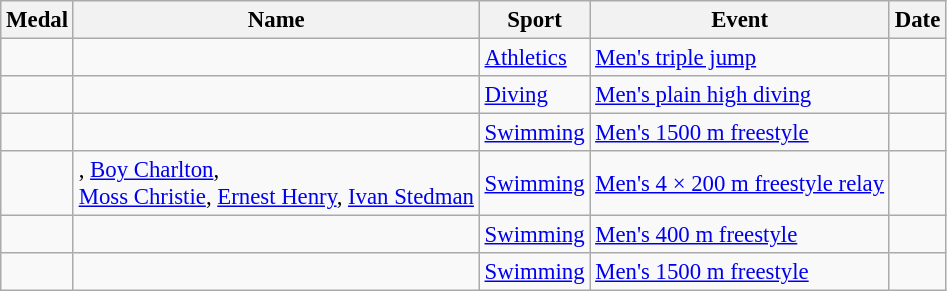<table class="wikitable sortable" style="font-size:95%">
<tr>
<th>Medal</th>
<th>Name</th>
<th>Sport</th>
<th>Event</th>
<th>Date</th>
</tr>
<tr>
<td></td>
<td></td>
<td><a href='#'>Athletics</a></td>
<td><a href='#'>Men's triple jump</a></td>
<td></td>
</tr>
<tr>
<td></td>
<td></td>
<td><a href='#'>Diving</a></td>
<td><a href='#'>Men's plain high diving</a></td>
<td></td>
</tr>
<tr>
<td></td>
<td></td>
<td><a href='#'>Swimming</a></td>
<td><a href='#'>Men's 1500 m freestyle</a></td>
<td></td>
</tr>
<tr>
<td></td>
<td>, <a href='#'>Boy Charlton</a>,<br><a href='#'>Moss Christie</a>, <a href='#'>Ernest Henry</a>, <a href='#'>Ivan Stedman</a></td>
<td><a href='#'>Swimming</a></td>
<td><a href='#'>Men's 4 × 200 m freestyle relay</a></td>
<td></td>
</tr>
<tr>
<td></td>
<td></td>
<td><a href='#'>Swimming</a></td>
<td><a href='#'>Men's 400 m freestyle</a></td>
<td></td>
</tr>
<tr>
<td></td>
<td></td>
<td><a href='#'>Swimming</a></td>
<td><a href='#'>Men's 1500 m freestyle</a></td>
<td></td>
</tr>
</table>
